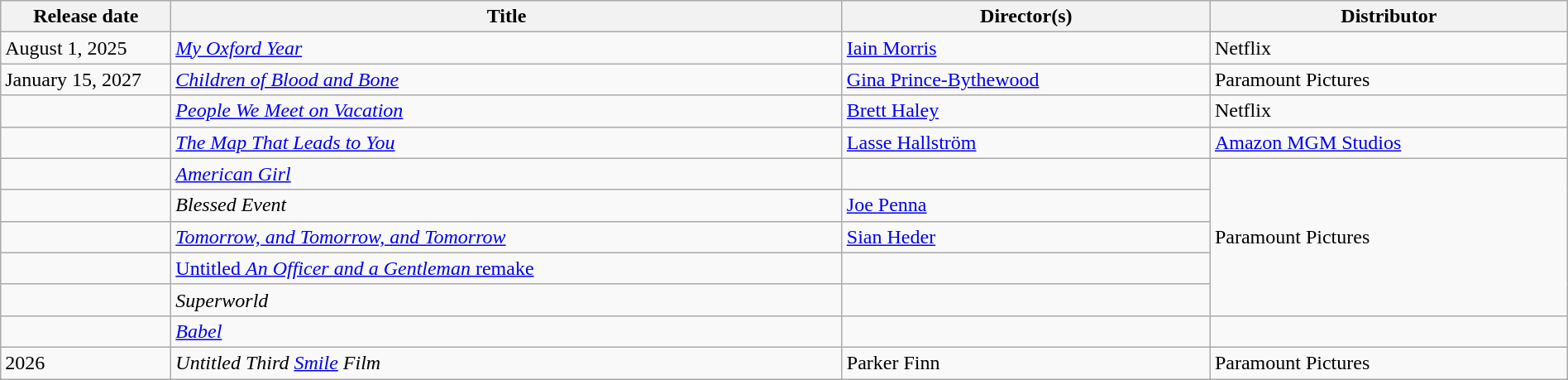<table class="wikitable sortable" style="width:100%;">
<tr>
<th scope="col" style="width:130px;">Release date</th>
<th>Title</th>
<th>Director(s)</th>
<th>Distributor</th>
</tr>
<tr>
<td>August 1, 2025</td>
<td><em><a href='#'>My Oxford Year</a></em></td>
<td><a href='#'>Iain Morris</a></td>
<td>Netflix</td>
</tr>
<tr>
<td>January 15, 2027</td>
<td><em><a href='#'>Children of Blood and Bone</a></em></td>
<td><a href='#'>Gina Prince-Bythewood</a></td>
<td>Paramount Pictures</td>
</tr>
<tr>
<td></td>
<td><em><a href='#'>People We Meet on Vacation</a></em></td>
<td><a href='#'>Brett Haley</a></td>
<td>Netflix</td>
</tr>
<tr>
<td></td>
<td><em><a href='#'>The Map That Leads to You</a></em></td>
<td><a href='#'>Lasse Hallström</a></td>
<td><a href='#'>Amazon MGM Studios</a></td>
</tr>
<tr>
<td></td>
<td><em><a href='#'>American Girl</a></em></td>
<td></td>
<td rowspan=5>Paramount Pictures</td>
</tr>
<tr>
<td></td>
<td><em>Blessed Event</em></td>
<td><a href='#'>Joe Penna</a></td>
</tr>
<tr>
<td></td>
<td><em><a href='#'>Tomorrow, and Tomorrow, and Tomorrow</a></em></td>
<td><a href='#'>Sian Heder</a></td>
</tr>
<tr>
<td></td>
<td><a href='#'>Untitled <em>An Officer and a Gentleman</em> remake</a></td>
<td></td>
</tr>
<tr>
<td></td>
<td><em>Superworld</em></td>
<td></td>
</tr>
<tr>
<td></td>
<td><em><a href='#'>Babel</a></em></td>
<td></td>
<td></td>
</tr>
<tr>
<td>2026</td>
<td><em>Untitled Third <a href='#'>Smile</a> Film</em></td>
<td>Parker Finn</td>
<td>Paramount Pictures</td>
</tr>
</table>
